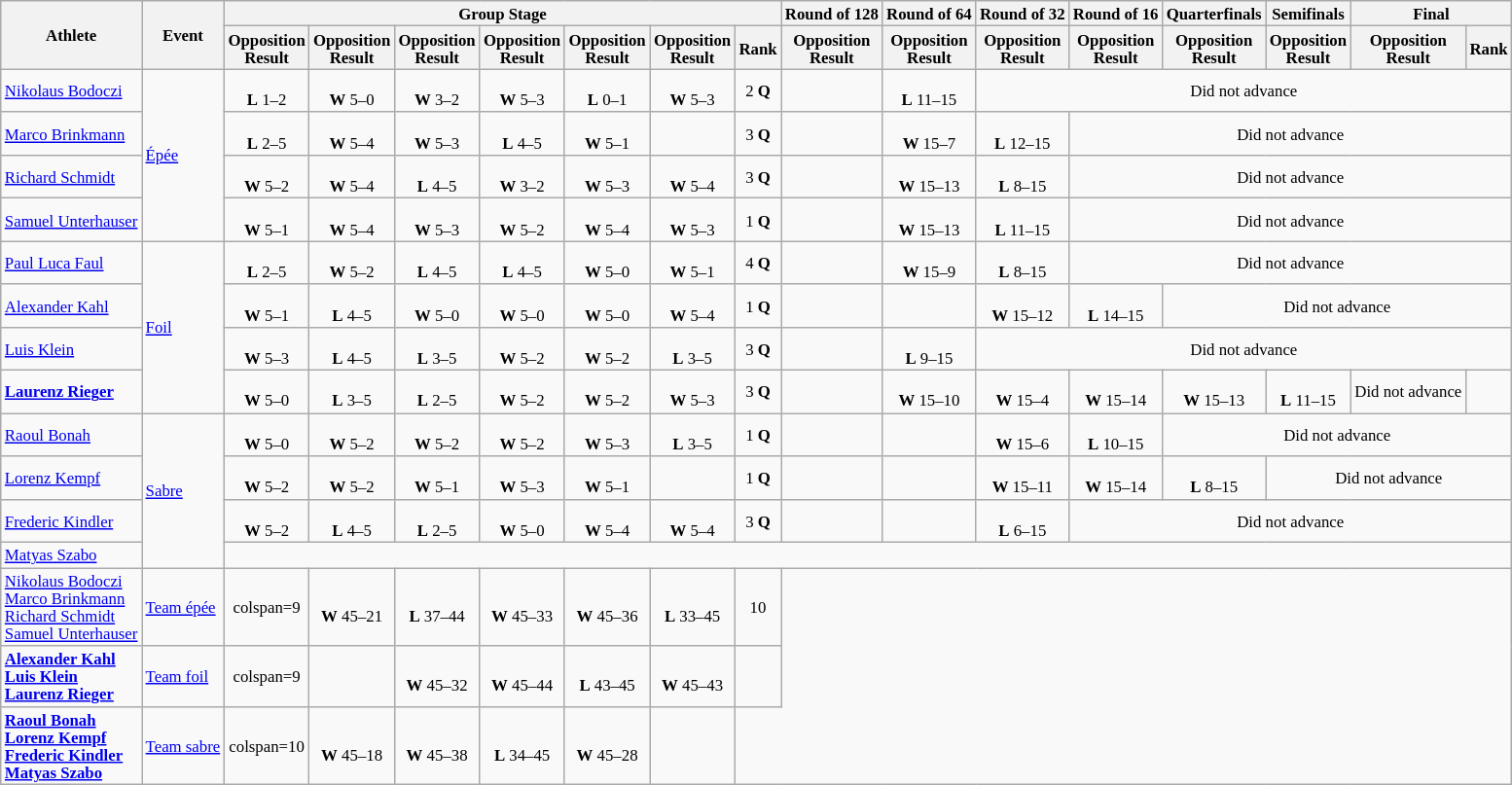<table class=wikitable style="font-size:70%">
<tr>
<th rowspan="2">Athlete</th>
<th rowspan="2">Event</th>
<th colspan="7">Group Stage</th>
<th>Round of 128</th>
<th>Round of 64</th>
<th>Round of 32</th>
<th>Round of 16</th>
<th>Quarterfinals</th>
<th>Semifinals</th>
<th colspan="2">Final</th>
</tr>
<tr>
<th>Opposition<br>Result</th>
<th>Opposition<br>Result</th>
<th>Opposition<br>Result</th>
<th>Opposition<br>Result</th>
<th>Opposition<br>Result</th>
<th>Opposition<br>Result</th>
<th>Rank</th>
<th>Opposition<br>Result</th>
<th>Opposition<br>Result</th>
<th>Opposition<br>Result</th>
<th>Opposition<br>Result</th>
<th>Opposition<br>Result</th>
<th>Opposition<br>Result</th>
<th>Opposition<br>Result</th>
<th>Rank</th>
</tr>
<tr align=center>
<td align=left><a href='#'>Nikolaus Bodoczi</a></td>
<td align=left rowspan=4><a href='#'>Épée</a></td>
<td><br><strong>L</strong> 1–2</td>
<td><br><strong>W</strong> 5–0</td>
<td><br><strong>W</strong> 3–2</td>
<td><br><strong>W</strong> 5–3</td>
<td><br><strong>L</strong> 0–1</td>
<td><br><strong>W</strong> 5–3</td>
<td>2 <strong>Q</strong></td>
<td></td>
<td><br><strong>L</strong> 11–15</td>
<td colspan=6>Did not advance</td>
</tr>
<tr align=center>
<td align=left><a href='#'>Marco Brinkmann</a></td>
<td><br><strong>L</strong> 2–5</td>
<td><br><strong>W</strong> 5–4</td>
<td><br><strong>W</strong> 5–3</td>
<td><br><strong>L</strong> 4–5</td>
<td><br><strong>W</strong> 5–1</td>
<td></td>
<td>3 <strong>Q</strong></td>
<td></td>
<td><br><strong>W</strong> 15–7</td>
<td><br><strong>L</strong> 12–15</td>
<td colspan=5>Did not advance</td>
</tr>
<tr align=center>
<td align=left><a href='#'>Richard Schmidt</a></td>
<td><br><strong>W</strong> 5–2</td>
<td><br><strong>W</strong> 5–4</td>
<td><br><strong>L</strong> 4–5</td>
<td><br><strong>W</strong> 3–2</td>
<td><br><strong>W</strong> 5–3</td>
<td><br><strong>W</strong> 5–4</td>
<td>3 <strong>Q</strong></td>
<td></td>
<td><br><strong>W</strong> 15–13</td>
<td><br><strong>L</strong> 8–15</td>
<td colspan=5>Did not advance</td>
</tr>
<tr align=center>
<td align=left><a href='#'>Samuel Unterhauser</a></td>
<td><br><strong>W</strong> 5–1</td>
<td><br><strong>W</strong> 5–4</td>
<td><br><strong>W</strong> 5–3</td>
<td><br><strong>W</strong> 5–2</td>
<td><br><strong>W</strong> 5–4</td>
<td><br><strong>W</strong> 5–3</td>
<td>1 <strong>Q</strong></td>
<td></td>
<td><br><strong>W</strong> 15–13</td>
<td><br><strong>L</strong> 11–15</td>
<td colspan=5>Did not advance</td>
</tr>
<tr align=center>
<td align=left><a href='#'>Paul Luca Faul</a></td>
<td align=left rowspan=4><a href='#'>Foil</a></td>
<td><br><strong>L</strong> 2–5</td>
<td><br><strong>W</strong> 5–2</td>
<td><br><strong>L</strong> 4–5</td>
<td><br><strong>L</strong> 4–5</td>
<td><br><strong>W</strong> 5–0</td>
<td><br><strong>W</strong> 5–1</td>
<td>4 <strong>Q</strong></td>
<td></td>
<td><br><strong>W</strong> 15–9</td>
<td><br><strong>L</strong> 8–15</td>
<td colspan=5>Did not advance</td>
</tr>
<tr align=center>
<td align=left><a href='#'>Alexander Kahl</a></td>
<td><br><strong>W</strong> 5–1</td>
<td><br><strong>L</strong> 4–5</td>
<td><br><strong>W</strong> 5–0</td>
<td><br><strong>W</strong> 5–0</td>
<td><br><strong>W</strong> 5–0</td>
<td><br><strong>W</strong> 5–4</td>
<td>1 <strong>Q</strong></td>
<td></td>
<td></td>
<td><br><strong>W</strong> 15–12</td>
<td><br><strong>L</strong> 14–15</td>
<td colspan=4>Did not advance</td>
</tr>
<tr align=center>
<td align=left><a href='#'>Luis Klein</a></td>
<td><br><strong>W</strong> 5–3</td>
<td><br><strong>L</strong> 4–5</td>
<td><br><strong>L</strong> 3–5</td>
<td><br><strong>W</strong> 5–2</td>
<td><br><strong>W</strong> 5–2</td>
<td><br><strong>L</strong> 3–5</td>
<td>3 <strong>Q</strong></td>
<td></td>
<td><br><strong>L</strong> 9–15</td>
<td colspan=6>Did not advance</td>
</tr>
<tr align=center>
<td align=left><strong><a href='#'>Laurenz Rieger</a></strong></td>
<td><br><strong>W</strong> 5–0</td>
<td><br><strong>L</strong> 3–5</td>
<td><br><strong>L</strong> 2–5</td>
<td><br><strong>W</strong> 5–2</td>
<td><br><strong>W</strong> 5–2</td>
<td><br><strong>W</strong> 5–3</td>
<td>3 <strong>Q</strong></td>
<td></td>
<td><br><strong>W</strong> 15–10</td>
<td><br><strong>W</strong> 15–4</td>
<td><br><strong>W</strong> 15–14</td>
<td><br><strong>W</strong> 15–13</td>
<td><br><strong>L</strong> 11–15</td>
<td>Did not advance</td>
<td></td>
</tr>
<tr align=center>
<td align=left><a href='#'>Raoul Bonah</a></td>
<td align=left rowspan=4><a href='#'>Sabre</a></td>
<td><br><strong>W</strong> 5–0</td>
<td><br><strong>W</strong> 5–2</td>
<td><br><strong>W</strong> 5–2</td>
<td><br><strong>W</strong> 5–2</td>
<td><br><strong>W</strong> 5–3</td>
<td><br><strong>L</strong> 3–5</td>
<td>1 <strong>Q</strong></td>
<td></td>
<td></td>
<td><br><strong>W</strong> 15–6</td>
<td><br><strong>L</strong> 10–15</td>
<td colspan=4>Did not advance</td>
</tr>
<tr align=center>
<td align=left><a href='#'>Lorenz Kempf</a></td>
<td><br><strong>W</strong> 5–2</td>
<td><br><strong>W</strong> 5–2</td>
<td><br><strong>W</strong> 5–1</td>
<td><br><strong>W</strong> 5–3</td>
<td><br><strong>W</strong> 5–1</td>
<td></td>
<td>1 <strong>Q</strong></td>
<td></td>
<td></td>
<td><br><strong>W</strong> 15–11</td>
<td><br><strong>W</strong> 15–14</td>
<td><br><strong>L</strong> 8–15</td>
<td colspan=3>Did not advance</td>
</tr>
<tr align=center>
<td align=left><a href='#'>Frederic Kindler</a></td>
<td><br><strong>W</strong> 5–2</td>
<td><br><strong>L</strong> 4–5</td>
<td><br><strong>L</strong> 2–5</td>
<td><br><strong>W</strong> 5–0</td>
<td><br><strong>W</strong> 5–4</td>
<td><br><strong>W</strong> 5–4</td>
<td>3 <strong>Q</strong></td>
<td></td>
<td></td>
<td><br><strong>L</strong> 6–15</td>
<td colspan=5>Did not advance</td>
</tr>
<tr align=center>
<td align=left><a href='#'>Matyas Szabo</a></td>
<td colspan=15></td>
</tr>
<tr align=center>
<td align=left><a href='#'>Nikolaus Bodoczi</a><br><a href='#'>Marco Brinkmann</a><br><a href='#'>Richard Schmidt</a><br><a href='#'>Samuel Unterhauser</a></td>
<td align=left><a href='#'>Team épée</a></td>
<td>colspan=9</td>
<td><br><strong>W</strong> 45–21</td>
<td><br><strong>L</strong> 37–44</td>
<td><br><strong>W</strong> 45–33</td>
<td><br><strong>W</strong> 45–36</td>
<td><br><strong>L</strong> 33–45</td>
<td>10</td>
</tr>
<tr align=center>
<td align=left><strong><a href='#'>Alexander Kahl</a><br><a href='#'>Luis Klein</a><br><a href='#'>Laurenz Rieger</a></strong></td>
<td align=left><a href='#'>Team foil</a></td>
<td>colspan=9</td>
<td></td>
<td><br><strong>W</strong> 45–32</td>
<td><br><strong>W</strong> 45–44</td>
<td><br><strong>L</strong> 43–45</td>
<td><br><strong>W</strong> 45–43</td>
<td></td>
</tr>
<tr align=center>
<td align=left><strong><a href='#'>Raoul Bonah</a><br><a href='#'>Lorenz Kempf</a><br><a href='#'>Frederic Kindler</a><br><a href='#'>Matyas Szabo</a></strong></td>
<td align=left><a href='#'>Team sabre</a></td>
<td>colspan=10</td>
<td><br><strong>W</strong> 45–18</td>
<td><br><strong>W</strong> 45–38</td>
<td><br><strong>L</strong> 34–45</td>
<td><br><strong>W</strong> 45–28</td>
<td></td>
</tr>
</table>
